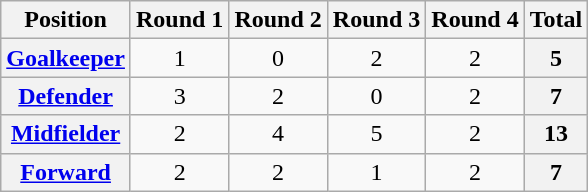<table class="wikitable sortable" style="text-align:center">
<tr>
<th>Position</th>
<th>Round 1</th>
<th>Round 2</th>
<th>Round 3</th>
<th>Round 4</th>
<th>Total</th>
</tr>
<tr>
<th><a href='#'>Goalkeeper</a></th>
<td>1</td>
<td>0</td>
<td>2</td>
<td>2</td>
<td style="background:#f2f2f2;text-align:center"><strong>5</strong></td>
</tr>
<tr>
<th><a href='#'>Defender</a></th>
<td>3</td>
<td>2</td>
<td>0</td>
<td>2</td>
<td style="background:#f2f2f2;text-align:center"><strong>7</strong></td>
</tr>
<tr>
<th><a href='#'>Midfielder</a></th>
<td>2</td>
<td>4</td>
<td>5</td>
<td>2</td>
<td style="background:#f2f2f2;text-align:center"><strong>13</strong></td>
</tr>
<tr>
<th><a href='#'>Forward</a></th>
<td>2</td>
<td>2</td>
<td>1</td>
<td>2</td>
<td style="background:#f2f2f2;text-align:center"><strong>7</strong></td>
</tr>
</table>
